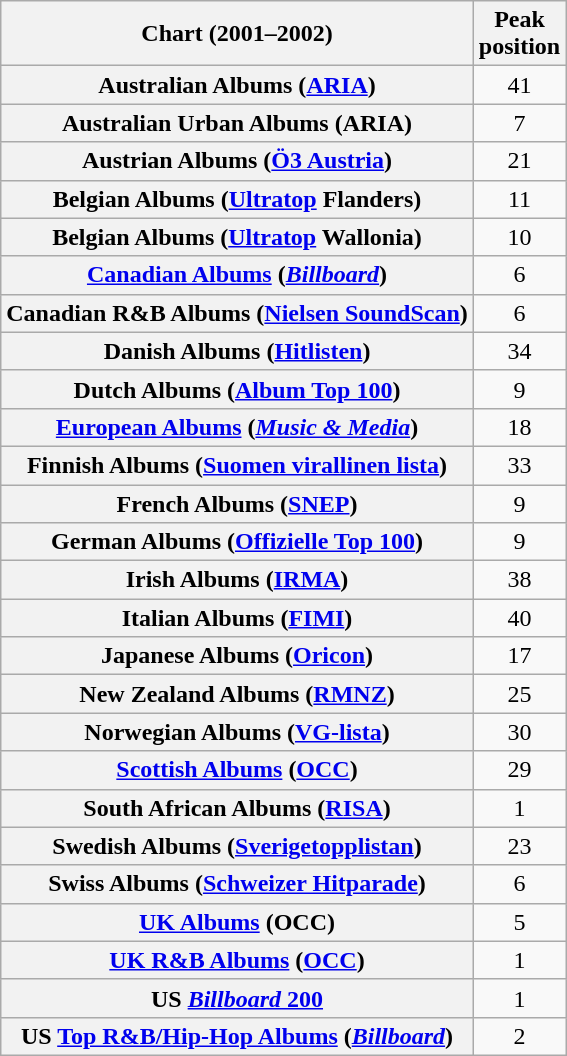<table class="wikitable sortable plainrowheaders" style="text-align:center">
<tr>
<th scope="col">Chart (2001–2002)</th>
<th scope="col">Peak<br>position</th>
</tr>
<tr>
<th scope="row">Australian Albums (<a href='#'>ARIA</a>)</th>
<td>41</td>
</tr>
<tr>
<th scope="row">Australian Urban Albums (ARIA)</th>
<td>7</td>
</tr>
<tr>
<th scope="row">Austrian Albums (<a href='#'>Ö3 Austria</a>)</th>
<td>21</td>
</tr>
<tr>
<th scope="row">Belgian Albums (<a href='#'>Ultratop</a> Flanders)</th>
<td>11</td>
</tr>
<tr>
<th scope="row">Belgian Albums (<a href='#'>Ultratop</a> Wallonia)</th>
<td>10</td>
</tr>
<tr>
<th scope="row"><a href='#'>Canadian Albums</a> (<em><a href='#'>Billboard</a></em>)</th>
<td>6</td>
</tr>
<tr>
<th scope="row">Canadian R&B Albums (<a href='#'>Nielsen SoundScan</a>)</th>
<td>6</td>
</tr>
<tr>
<th scope="row">Danish Albums (<a href='#'>Hitlisten</a>)</th>
<td>34</td>
</tr>
<tr>
<th scope="row">Dutch Albums (<a href='#'>Album Top 100</a>)</th>
<td>9</td>
</tr>
<tr>
<th scope="row"><a href='#'>European Albums</a> (<em><a href='#'>Music & Media</a></em>)</th>
<td>18</td>
</tr>
<tr>
<th scope="row">Finnish Albums (<a href='#'>Suomen virallinen lista</a>)</th>
<td>33</td>
</tr>
<tr>
<th scope="row">French Albums (<a href='#'>SNEP</a>)</th>
<td>9</td>
</tr>
<tr>
<th scope="row">German Albums (<a href='#'>Offizielle Top 100</a>)</th>
<td>9</td>
</tr>
<tr>
<th scope="row">Irish Albums (<a href='#'>IRMA</a>)</th>
<td>38</td>
</tr>
<tr>
<th scope="row">Italian Albums (<a href='#'>FIMI</a>)</th>
<td>40</td>
</tr>
<tr>
<th scope="row">Japanese Albums (<a href='#'>Oricon</a>)</th>
<td>17</td>
</tr>
<tr>
<th scope="row">New Zealand Albums (<a href='#'>RMNZ</a>)</th>
<td>25</td>
</tr>
<tr>
<th scope="row">Norwegian Albums (<a href='#'>VG-lista</a>)</th>
<td>30</td>
</tr>
<tr>
<th scope="row"><a href='#'>Scottish Albums</a> (<a href='#'>OCC</a>)</th>
<td>29</td>
</tr>
<tr>
<th scope="row">South African Albums (<a href='#'>RISA</a>)</th>
<td>1</td>
</tr>
<tr>
<th scope="row">Swedish Albums (<a href='#'>Sverigetopplistan</a>)</th>
<td>23</td>
</tr>
<tr>
<th scope="row">Swiss Albums (<a href='#'>Schweizer Hitparade</a>)</th>
<td>6</td>
</tr>
<tr>
<th scope="row"><a href='#'>UK Albums</a> (OCC)</th>
<td>5</td>
</tr>
<tr>
<th scope="row"><a href='#'>UK R&B Albums</a> (<a href='#'>OCC</a>)</th>
<td>1</td>
</tr>
<tr>
<th scope="row">US <a href='#'><em>Billboard</em> 200</a></th>
<td>1</td>
</tr>
<tr>
<th scope="row">US <a href='#'>Top R&B/Hip-Hop Albums</a> (<em><a href='#'>Billboard</a></em>)</th>
<td>2</td>
</tr>
</table>
